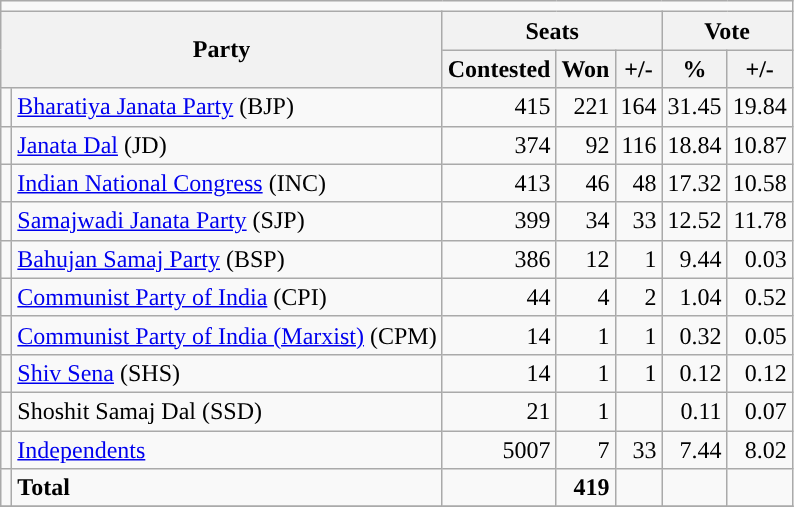<table class="wikitable" style="text-align:right">
<tr>
<td colspan="7"></td>
</tr>
<tr>
<th colspan="2" rowspan="2">Party</th>
<th colspan="3">Seats</th>
<th colspan="2">Vote</th>
</tr>
<tr>
<th>Contested</th>
<th>Won</th>
<th>+/-</th>
<th>%</th>
<th>+/-</th>
</tr>
<tr>
<td style="background-color:"></td>
<td align="left"><a href='#'>Bharatiya Janata Party</a> (BJP)</td>
<td>415</td>
<td>221</td>
<td>164</td>
<td>31.45</td>
<td>19.84</td>
</tr>
<tr>
<td style="background-color:"></td>
<td align="left"><a href='#'>Janata Dal</a> (JD)</td>
<td>374</td>
<td>92</td>
<td>116</td>
<td>18.84</td>
<td>10.87</td>
</tr>
<tr>
<td style="background-color:"></td>
<td align="left"><a href='#'>Indian National Congress</a> (INC)</td>
<td>413</td>
<td>46</td>
<td>48</td>
<td>17.32</td>
<td>10.58</td>
</tr>
<tr>
<td style="background-color:"></td>
<td align="left"><a href='#'>Samajwadi  Janata Party</a> (SJP)</td>
<td>399</td>
<td>34</td>
<td>33</td>
<td>12.52</td>
<td>11.78</td>
</tr>
<tr>
<td style="background-color:"></td>
<td align="left"><a href='#'>Bahujan Samaj Party</a> (BSP)</td>
<td>386</td>
<td>12</td>
<td>1</td>
<td>9.44</td>
<td>0.03</td>
</tr>
<tr>
<td style="background-color:"></td>
<td align="left"><a href='#'>Communist Party of India</a> (CPI)</td>
<td>44</td>
<td>4</td>
<td>2</td>
<td>1.04</td>
<td>0.52</td>
</tr>
<tr>
<td style="background-color:"></td>
<td align="left"><a href='#'>Communist Party of India (Marxist)</a> (CPM)</td>
<td>14</td>
<td>1</td>
<td>1</td>
<td>0.32</td>
<td>0.05</td>
</tr>
<tr>
<td style="background-color:"></td>
<td align="left"><a href='#'>Shiv Sena</a> (SHS)</td>
<td>14</td>
<td>1</td>
<td>1</td>
<td>0.12</td>
<td>0.12</td>
</tr>
<tr>
<td style="background-color:"></td>
<td align="left">Shoshit Samaj Dal (SSD)</td>
<td>21</td>
<td>1</td>
<td></td>
<td>0.11</td>
<td>0.07</td>
</tr>
<tr>
<td style="background-color:"></td>
<td align="left"><a href='#'>Independents</a></td>
<td>5007</td>
<td>7</td>
<td>33</td>
<td>7.44</td>
<td>8.02</td>
</tr>
<tr class="sortbottom">
<td></td>
<td align="left"><strong>Total</strong></td>
<td></td>
<td><strong>419</strong></td>
<td></td>
<td></td>
<td></td>
</tr>
<tr>
</tr>
</table>
